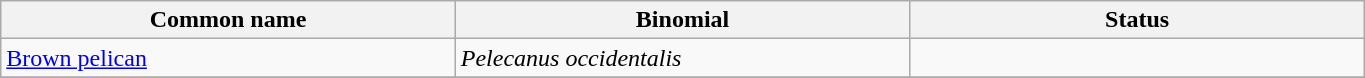<table width=72% class="wikitable">
<tr>
<th width=24%>Common name</th>
<th width=24%>Binomial</th>
<th width=24%>Status</th>
</tr>
<tr>
<td><a href='#'>Brown pelican</a></td>
<td><em>Pelecanus occidentalis</em></td>
<td></td>
</tr>
<tr>
</tr>
</table>
